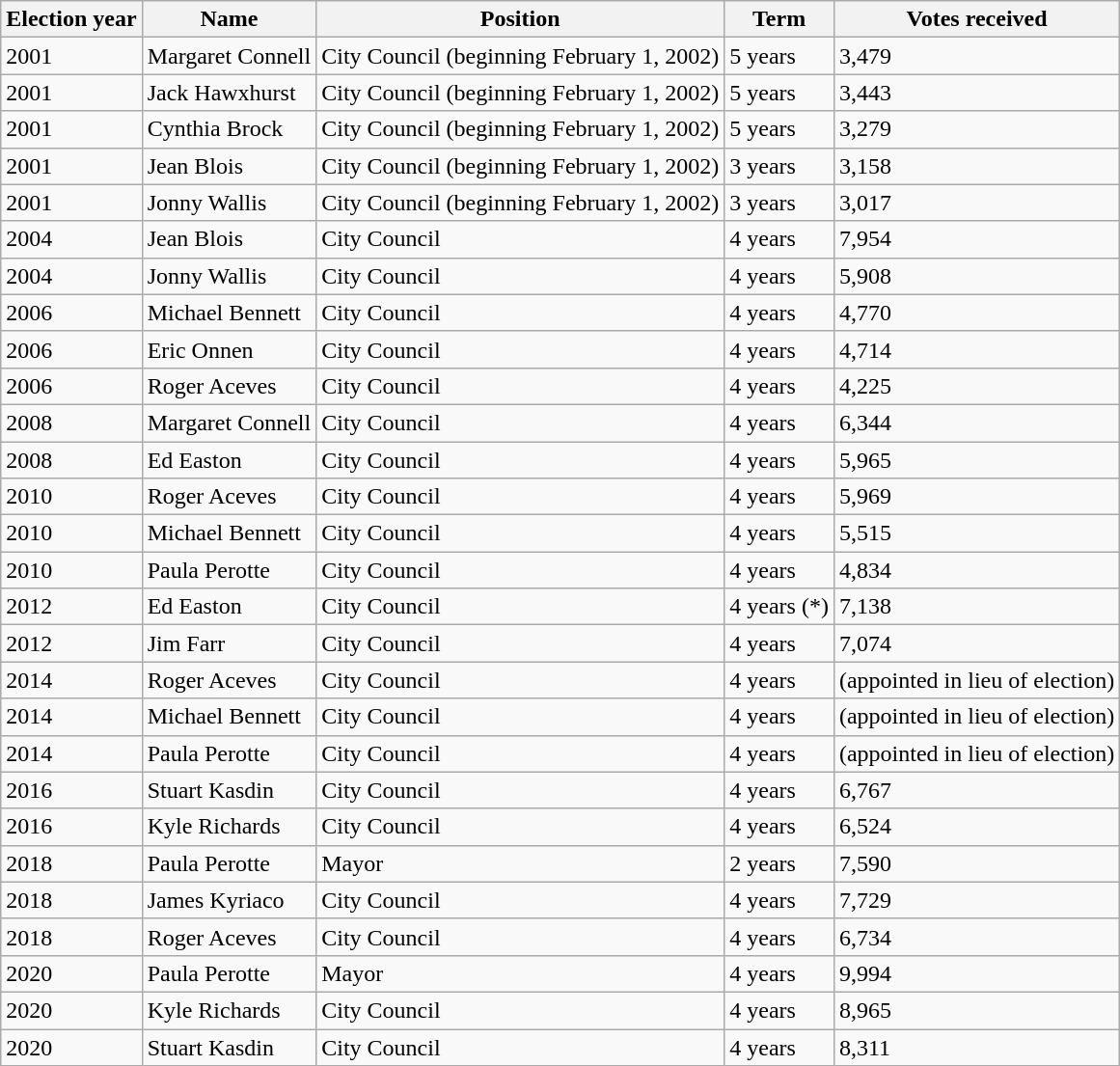<table class="wikitable">
<tr>
<th>Election year</th>
<th>Name</th>
<th>Position</th>
<th>Term</th>
<th>Votes received</th>
</tr>
<tr>
<td>2001</td>
<td>Margaret Connell</td>
<td>City Council (beginning February 1, 2002)</td>
<td>5 years</td>
<td>3,479</td>
</tr>
<tr>
<td>2001</td>
<td>Jack Hawxhurst</td>
<td>City Council (beginning February 1, 2002)</td>
<td>5 years</td>
<td>3,443</td>
</tr>
<tr>
<td>2001</td>
<td>Cynthia Brock</td>
<td>City Council (beginning February 1, 2002)</td>
<td>5 years</td>
<td>3,279</td>
</tr>
<tr>
<td>2001</td>
<td>Jean Blois</td>
<td>City Council (beginning February 1, 2002)</td>
<td>3 years</td>
<td>3,158</td>
</tr>
<tr>
<td>2001</td>
<td>Jonny Wallis</td>
<td>City Council (beginning February 1, 2002)</td>
<td>3 years</td>
<td>3,017</td>
</tr>
<tr>
<td>2004</td>
<td>Jean Blois</td>
<td>City Council</td>
<td>4 years</td>
<td>7,954</td>
</tr>
<tr>
<td>2004</td>
<td>Jonny Wallis</td>
<td>City Council</td>
<td>4 years</td>
<td>5,908</td>
</tr>
<tr>
<td>2006</td>
<td>Michael Bennett</td>
<td>City Council</td>
<td>4 years</td>
<td>4,770</td>
</tr>
<tr>
<td>2006</td>
<td>Eric Onnen</td>
<td>City Council</td>
<td>4 years</td>
<td>4,714</td>
</tr>
<tr>
<td>2006</td>
<td>Roger Aceves</td>
<td>City Council</td>
<td>4 years</td>
<td>4,225</td>
</tr>
<tr>
<td>2008</td>
<td>Margaret Connell</td>
<td>City Council</td>
<td>4 years</td>
<td>6,344</td>
</tr>
<tr>
<td>2008</td>
<td>Ed Easton</td>
<td>City Council</td>
<td>4 years</td>
<td>5,965</td>
</tr>
<tr>
<td>2010</td>
<td>Roger Aceves</td>
<td>City Council</td>
<td>4 years</td>
<td>5,969</td>
</tr>
<tr>
<td>2010</td>
<td>Michael Bennett</td>
<td>City Council</td>
<td>4 years</td>
<td>5,515</td>
</tr>
<tr>
<td>2010</td>
<td>Paula Perotte</td>
<td>City Council</td>
<td>4 years</td>
<td>4,834</td>
</tr>
<tr>
<td>2012</td>
<td>Ed Easton</td>
<td>City Council</td>
<td>4 years (*)</td>
<td>7,138</td>
</tr>
<tr>
<td>2012</td>
<td>Jim Farr</td>
<td>City Council</td>
<td>4 years</td>
<td>7,074</td>
</tr>
<tr>
<td>2014</td>
<td>Roger Aceves</td>
<td>City Council</td>
<td>4 years</td>
<td>(appointed in lieu of election)</td>
</tr>
<tr>
<td>2014</td>
<td>Michael Bennett</td>
<td>City Council</td>
<td>4 years</td>
<td>(appointed in lieu of election)</td>
</tr>
<tr>
<td>2014</td>
<td>Paula Perotte</td>
<td>City Council</td>
<td>4 years</td>
<td>(appointed in lieu of election)</td>
</tr>
<tr>
<td>2016</td>
<td>Stuart Kasdin</td>
<td>City Council</td>
<td>4 years</td>
<td>6,767</td>
</tr>
<tr>
<td>2016</td>
<td>Kyle Richards</td>
<td>City Council</td>
<td>4 years</td>
<td>6,524</td>
</tr>
<tr>
<td>2018</td>
<td>Paula Perotte</td>
<td>Mayor</td>
<td>2 years</td>
<td>7,590</td>
</tr>
<tr>
<td>2018</td>
<td>James Kyriaco</td>
<td>City Council</td>
<td>4 years</td>
<td>7,729</td>
</tr>
<tr>
<td>2018</td>
<td>Roger Aceves</td>
<td>City Council</td>
<td>4 years</td>
<td>6,734</td>
</tr>
<tr>
<td>2020</td>
<td>Paula Perotte</td>
<td>Mayor</td>
<td>4 years</td>
<td>9,994</td>
</tr>
<tr>
<td>2020</td>
<td>Kyle Richards</td>
<td>City Council</td>
<td>4 years</td>
<td>8,965</td>
</tr>
<tr>
<td>2020</td>
<td>Stuart Kasdin</td>
<td>City Council</td>
<td>4 years</td>
<td>8,311</td>
</tr>
</table>
